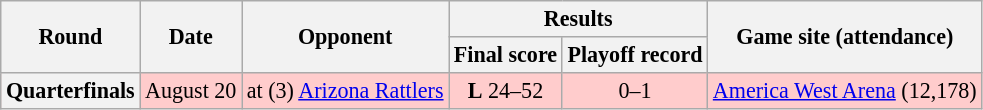<table class="wikitable" style="font-size: 92%;" "align=center">
<tr>
<th rowspan="2">Round</th>
<th rowspan="2">Date</th>
<th rowspan="2">Opponent</th>
<th colspan="2">Results</th>
<th rowspan="2">Game site (attendance)</th>
</tr>
<tr>
<th>Final score</th>
<th>Playoff record</th>
</tr>
<tr style="background:#fcc">
<th>Quarterfinals</th>
<td style="text-align:center;">August 20</td>
<td style="text-align:center;">at (3) <a href='#'>Arizona Rattlers</a></td>
<td style="text-align:center;"><strong>L</strong> 24–52</td>
<td style="text-align:center;">0–1</td>
<td style="text-align:center;"><a href='#'>America West Arena</a> (12,178)</td>
</tr>
</table>
